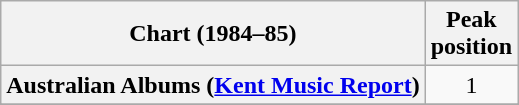<table class="wikitable sortable plainrowheaders" style="text-align:center">
<tr>
<th scope="col">Chart (1984–85)</th>
<th scope="col">Peak<br>position</th>
</tr>
<tr>
<th scope="row">Australian Albums (<a href='#'>Kent Music Report</a>)</th>
<td>1</td>
</tr>
<tr>
</tr>
<tr>
</tr>
</table>
